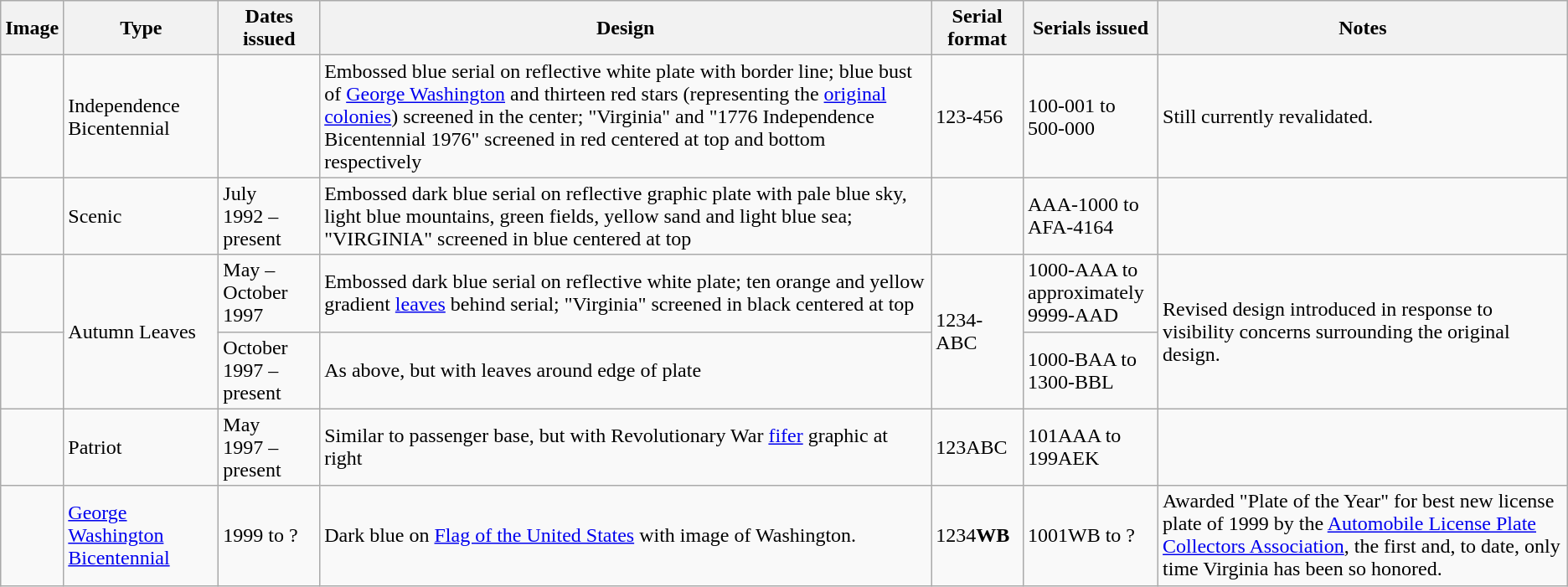<table class="wikitable">
<tr>
<th>Image</th>
<th>Type</th>
<th>Dates issued</th>
<th>Design</th>
<th>Serial format</th>
<th style="width:100px;">Serials issued</th>
<th>Notes</th>
</tr>
<tr>
<td></td>
<td>Independence Bicentennial</td>
<td></td>
<td>Embossed blue serial on reflective white plate with border line; blue bust of <a href='#'>George Washington</a> and thirteen red stars (representing the <a href='#'>original colonies</a>) screened in the center; "Virginia" and "1776 Independence Bicentennial 1976" screened in red centered at top and bottom respectively</td>
<td>123-456</td>
<td>100-001 to<br>500-000</td>
<td>Still currently revalidated.</td>
</tr>
<tr>
<td></td>
<td>Scenic</td>
<td>July 1992 – present</td>
<td>Embossed dark blue serial on reflective graphic plate with pale blue sky, light blue mountains, green fields, yellow sand and light blue sea; "VIRGINIA" screened in blue centered at top</td>
<td></td>
<td>AAA-1000 to AFA-4164 </td>
<td></td>
</tr>
<tr>
<td></td>
<td rowspan="2">Autumn Leaves</td>
<td>May – October 1997</td>
<td>Embossed dark blue serial on reflective white plate; ten orange and yellow gradient <a href='#'>leaves</a> behind serial; "Virginia" screened in black centered at top</td>
<td rowspan="2">1234-ABC</td>
<td>1000-AAA to approximately 9999-AAD</td>
<td rowspan="2">Revised design introduced in response to visibility concerns surrounding the original design.</td>
</tr>
<tr>
<td></td>
<td>October 1997 – present</td>
<td>As above, but with leaves around edge of plate</td>
<td>1000-BAA to 1300-BBL </td>
</tr>
<tr>
<td></td>
<td>Patriot</td>
<td>May 1997 – present</td>
<td>Similar to passenger base, but with Revolutionary War <a href='#'>fifer</a> graphic at right</td>
<td>123ABC</td>
<td>101AAA to 199AEK </td>
<td></td>
</tr>
<tr>
<td></td>
<td><a href='#'>George Washington</a> <a href='#'>Bicentennial</a></td>
<td>1999 to ?</td>
<td>Dark blue on <a href='#'>Flag of the United States</a> with image of Washington.</td>
<td>1234<strong>WB</strong></td>
<td>1001WB to ?</td>
<td>Awarded "Plate of the Year" for best new license plate of 1999 by the <a href='#'>Automobile License Plate Collectors Association</a>, the first and, to date, only time Virginia has been so honored.</td>
</tr>
</table>
